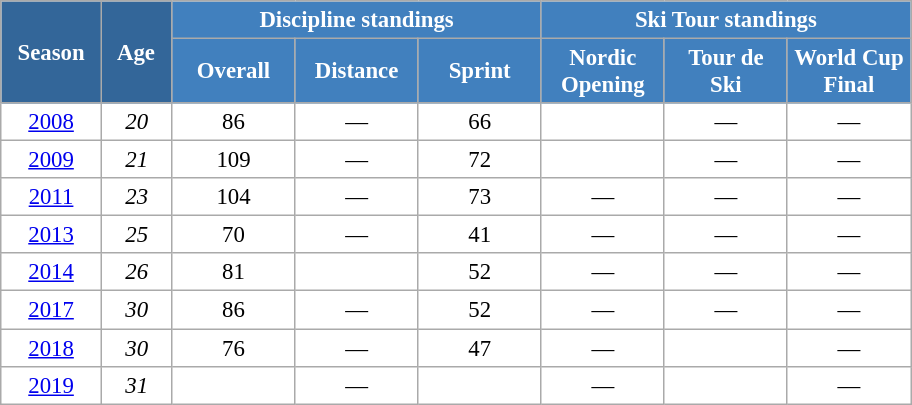<table class="wikitable" style="font-size:95%; text-align:center; border:grey solid 1px; border-collapse:collapse; background:#ffffff;">
<tr>
<th style="background-color:#369; color:white; width:60px;" rowspan="2"> Season </th>
<th style="background-color:#369; color:white; width:40px;" rowspan="2"> Age </th>
<th style="background-color:#4180be; color:white;" colspan="3">Discipline standings</th>
<th style="background-color:#4180be; color:white;" colspan="4">Ski Tour standings</th>
</tr>
<tr>
<th style="background-color:#4180be; color:white; width:75px;">Overall</th>
<th style="background-color:#4180be; color:white; width:75px;">Distance</th>
<th style="background-color:#4180be; color:white; width:75px;">Sprint</th>
<th style="background-color:#4180be; color:white; width:75px;">Nordic<br>Opening</th>
<th style="background-color:#4180be; color:white; width:75px;">Tour de<br>Ski</th>
<th style="background-color:#4180be; color:white; width:75px;">World Cup<br>Final</th>
</tr>
<tr>
<td><a href='#'>2008</a></td>
<td><em>20</em></td>
<td>86</td>
<td>—</td>
<td>66</td>
<td></td>
<td>—</td>
<td>—</td>
</tr>
<tr>
<td><a href='#'>2009</a></td>
<td><em>21</em></td>
<td>109</td>
<td>—</td>
<td>72</td>
<td></td>
<td>—</td>
<td>—</td>
</tr>
<tr>
<td><a href='#'>2011</a></td>
<td><em>23</em></td>
<td>104</td>
<td>—</td>
<td>73</td>
<td>—</td>
<td>—</td>
<td>—</td>
</tr>
<tr>
<td><a href='#'>2013</a></td>
<td><em>25</em></td>
<td>70</td>
<td>—</td>
<td>41</td>
<td>—</td>
<td>—</td>
<td>—</td>
</tr>
<tr>
<td><a href='#'>2014</a></td>
<td><em>26</em></td>
<td>81</td>
<td></td>
<td>52</td>
<td>—</td>
<td>—</td>
<td>—</td>
</tr>
<tr>
<td><a href='#'>2017</a></td>
<td><em>30</em></td>
<td>86</td>
<td>—</td>
<td>52</td>
<td>—</td>
<td>—</td>
<td>—</td>
</tr>
<tr>
<td><a href='#'>2018</a></td>
<td><em>30</em></td>
<td>76</td>
<td>—</td>
<td>47</td>
<td>—</td>
<td></td>
<td>—</td>
</tr>
<tr>
<td><a href='#'>2019</a></td>
<td><em>31</em></td>
<td></td>
<td>—</td>
<td></td>
<td>—</td>
<td></td>
<td>—</td>
</tr>
</table>
